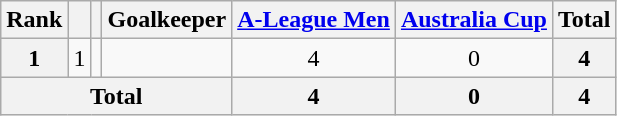<table class="wikitable" style="text-align:center">
<tr>
<th>Rank</th>
<th></th>
<th></th>
<th>Goalkeeper</th>
<th><a href='#'>A-League Men</a></th>
<th><a href='#'>Australia Cup</a></th>
<th>Total</th>
</tr>
<tr>
<th>1</th>
<td>1</td>
<td></td>
<td align="left"></td>
<td>4</td>
<td>0</td>
<th>4</th>
</tr>
<tr>
<th colspan="4">Total</th>
<th>4</th>
<th>0</th>
<th>4</th>
</tr>
</table>
